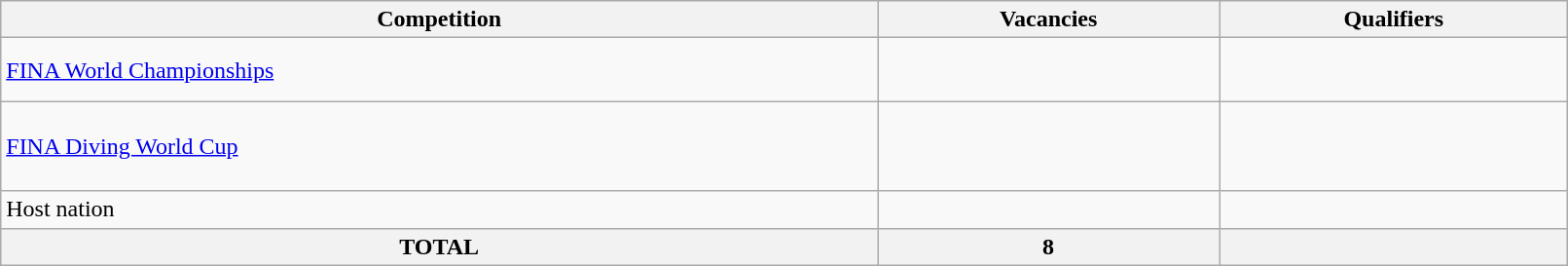<table class="wikitable" width=85%>
<tr>
<th>Competition</th>
<th>Vacancies</th>
<th>Qualifiers</th>
</tr>
<tr>
<td><a href='#'>FINA World Championships</a></td>
<td></td>
<td><br><br></td>
</tr>
<tr>
<td><a href='#'>FINA Diving World Cup</a></td>
<td></td>
<td><br><br><br></td>
</tr>
<tr>
<td>Host nation</td>
<td></td>
<td></td>
</tr>
<tr>
<th>TOTAL</th>
<th>8</th>
<th></th>
</tr>
</table>
